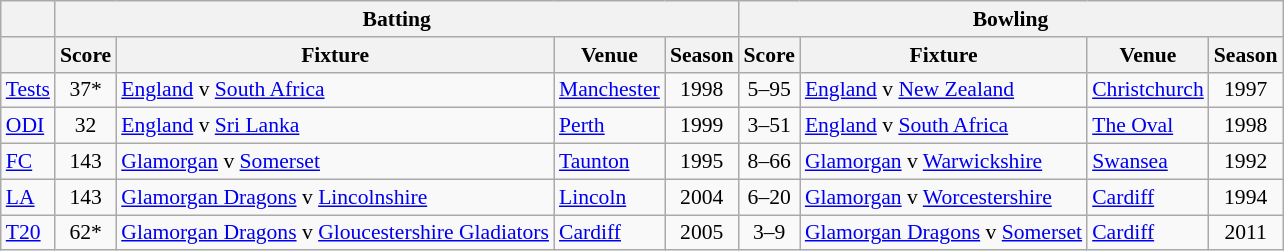<table class=wikitable style="font-size:90%">
<tr>
<th rowspan="1"></th>
<th colspan="4" rowspan="1">Batting</th>
<th colspan="4" rowspan="1">Bowling</th>
</tr>
<tr>
<th></th>
<th>Score</th>
<th>Fixture</th>
<th>Venue</th>
<th>Season</th>
<th>Score</th>
<th>Fixture</th>
<th>Venue</th>
<th>Season</th>
</tr>
<tr>
<td><a href='#'>Tests</a></td>
<td align="center">37*</td>
<td><a href='#'>England</a> v <a href='#'>South Africa</a></td>
<td><a href='#'>Manchester</a></td>
<td align="center">1998</td>
<td align="center">5–95</td>
<td><a href='#'>England</a> v <a href='#'>New Zealand</a></td>
<td><a href='#'>Christchurch</a></td>
<td align="center">1997</td>
</tr>
<tr>
<td><a href='#'>ODI</a></td>
<td align="center">32</td>
<td><a href='#'>England</a> v <a href='#'>Sri Lanka</a></td>
<td><a href='#'>Perth</a></td>
<td align="center">1999</td>
<td align="center">3–51</td>
<td><a href='#'>England</a> v <a href='#'>South Africa</a></td>
<td><a href='#'>The Oval</a></td>
<td align="center">1998</td>
</tr>
<tr>
<td><a href='#'>FC</a></td>
<td align="center">143</td>
<td><a href='#'>Glamorgan</a> v <a href='#'>Somerset</a></td>
<td><a href='#'>Taunton</a></td>
<td align="center">1995</td>
<td align="center">8–66</td>
<td><a href='#'>Glamorgan</a> v <a href='#'>Warwickshire</a></td>
<td><a href='#'>Swansea</a></td>
<td align="center">1992</td>
</tr>
<tr>
<td><a href='#'>LA</a></td>
<td align="center">143</td>
<td><a href='#'>Glamorgan Dragons</a> v <a href='#'>Lincolnshire</a></td>
<td><a href='#'>Lincoln</a></td>
<td align="center">2004</td>
<td align="center">6–20</td>
<td><a href='#'>Glamorgan</a> v <a href='#'>Worcestershire</a></td>
<td><a href='#'>Cardiff</a></td>
<td align="center">1994</td>
</tr>
<tr>
<td><a href='#'>T20</a></td>
<td align="center">62*</td>
<td><a href='#'>Glamorgan Dragons</a> v <a href='#'>Gloucestershire Gladiators</a></td>
<td><a href='#'>Cardiff</a></td>
<td align="center">2005</td>
<td align="center">3–9</td>
<td><a href='#'>Glamorgan Dragons</a> v <a href='#'>Somerset</a></td>
<td><a href='#'>Cardiff</a></td>
<td align="center">2011</td>
</tr>
</table>
